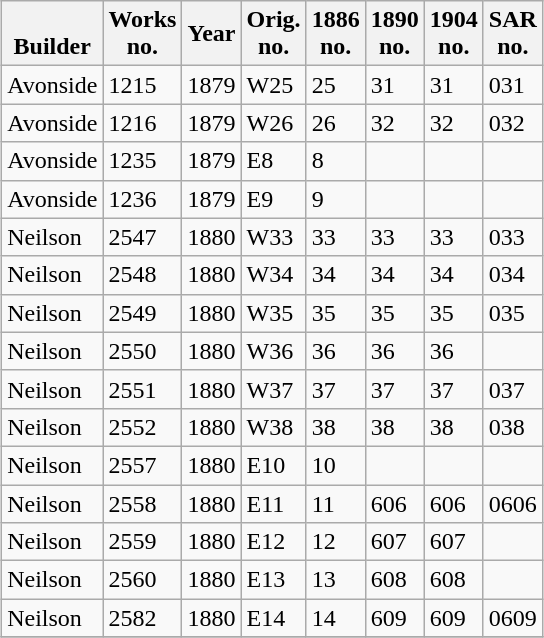<table class="wikitable collapsible collapsed sortable" style="margin:0.5em auto; font-size:100%;">
<tr>
<th><br>Builder</th>
<th>Works<br>no.</th>
<th>Year<br></th>
<th>Orig.<br>no.</th>
<th>1886<br>no.</th>
<th>1890<br>no.</th>
<th>1904<br>no.</th>
<th>SAR<br>no.</th>
</tr>
<tr>
<td>Avonside</td>
<td>1215</td>
<td>1879</td>
<td>W25</td>
<td>25</td>
<td>31</td>
<td>31</td>
<td>031</td>
</tr>
<tr>
<td>Avonside</td>
<td>1216</td>
<td>1879</td>
<td>W26</td>
<td>26</td>
<td>32</td>
<td>32</td>
<td>032</td>
</tr>
<tr>
<td>Avonside</td>
<td>1235</td>
<td>1879</td>
<td>E8</td>
<td>8</td>
<td></td>
<td></td>
<td></td>
</tr>
<tr>
<td>Avonside</td>
<td>1236</td>
<td>1879</td>
<td>E9</td>
<td>9</td>
<td></td>
<td></td>
<td></td>
</tr>
<tr>
<td>Neilson</td>
<td>2547</td>
<td>1880</td>
<td>W33</td>
<td>33</td>
<td>33</td>
<td>33</td>
<td>033</td>
</tr>
<tr>
<td>Neilson</td>
<td>2548</td>
<td>1880</td>
<td>W34</td>
<td>34</td>
<td>34</td>
<td>34</td>
<td>034</td>
</tr>
<tr>
<td>Neilson</td>
<td>2549</td>
<td>1880</td>
<td>W35</td>
<td>35</td>
<td>35</td>
<td>35</td>
<td>035</td>
</tr>
<tr>
<td>Neilson</td>
<td>2550</td>
<td>1880</td>
<td>W36</td>
<td>36</td>
<td>36</td>
<td>36</td>
<td></td>
</tr>
<tr>
<td>Neilson</td>
<td>2551</td>
<td>1880</td>
<td>W37</td>
<td>37</td>
<td>37</td>
<td>37</td>
<td>037</td>
</tr>
<tr>
<td>Neilson</td>
<td>2552</td>
<td>1880</td>
<td>W38</td>
<td>38</td>
<td>38</td>
<td>38</td>
<td>038</td>
</tr>
<tr>
<td>Neilson</td>
<td>2557</td>
<td>1880</td>
<td>E10</td>
<td>10</td>
<td></td>
<td></td>
<td></td>
</tr>
<tr>
<td>Neilson</td>
<td>2558</td>
<td>1880</td>
<td>E11</td>
<td>11</td>
<td>606</td>
<td>606</td>
<td>0606</td>
</tr>
<tr>
<td>Neilson</td>
<td>2559</td>
<td>1880</td>
<td>E12</td>
<td>12</td>
<td>607</td>
<td>607</td>
<td></td>
</tr>
<tr>
<td>Neilson</td>
<td>2560</td>
<td>1880</td>
<td>E13</td>
<td>13</td>
<td>608</td>
<td>608</td>
<td></td>
</tr>
<tr>
<td>Neilson</td>
<td>2582</td>
<td>1880</td>
<td>E14</td>
<td>14</td>
<td>609</td>
<td>609</td>
<td>0609</td>
</tr>
<tr>
</tr>
</table>
